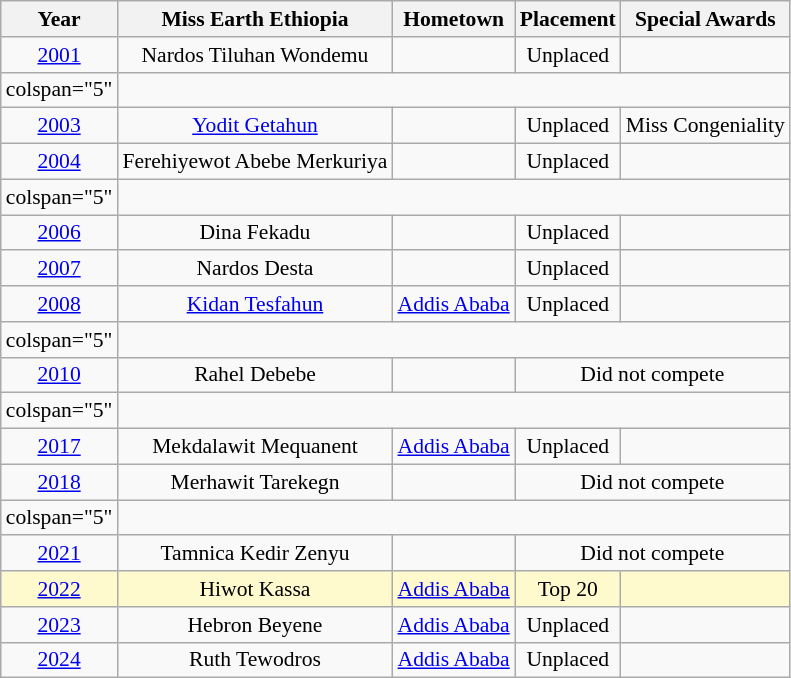<table class="wikitable " style="font-size: 90%; text-align:center;">
<tr>
<th>Year</th>
<th>Miss Earth Ethiopia</th>
<th>Hometown</th>
<th>Placement</th>
<th>Special Awards</th>
</tr>
<tr>
<td><a href='#'>2001</a></td>
<td>Nardos Tiluhan Wondemu</td>
<td></td>
<td>Unplaced</td>
<td></td>
</tr>
<tr>
<td>colspan="5" </td>
</tr>
<tr>
<td><a href='#'>2003</a></td>
<td><a href='#'>Yodit Getahun</a></td>
<td></td>
<td>Unplaced</td>
<td>Miss Congeniality</td>
</tr>
<tr>
<td><a href='#'>2004</a></td>
<td>Ferehiyewot Abebe Merkuriya</td>
<td></td>
<td>Unplaced</td>
<td></td>
</tr>
<tr>
<td>colspan="5" </td>
</tr>
<tr>
<td><a href='#'>2006</a></td>
<td>Dina Fekadu</td>
<td></td>
<td>Unplaced</td>
<td></td>
</tr>
<tr>
<td><a href='#'>2007</a></td>
<td>Nardos Desta</td>
<td></td>
<td>Unplaced</td>
<td></td>
</tr>
<tr>
<td><a href='#'>2008</a></td>
<td><a href='#'>Kidan Tesfahun</a></td>
<td><a href='#'>Addis Ababa</a></td>
<td>Unplaced</td>
<td></td>
</tr>
<tr>
<td>colspan="5" </td>
</tr>
<tr>
<td><a href='#'>2010</a></td>
<td>Rahel Debebe</td>
<td></td>
<td colspan="2">Did not compete</td>
</tr>
<tr>
<td>colspan="5" </td>
</tr>
<tr>
<td><a href='#'>2017</a></td>
<td>Mekdalawit Mequanent</td>
<td><a href='#'>Addis Ababa</a></td>
<td>Unplaced</td>
<td></td>
</tr>
<tr>
<td><a href='#'>2018</a></td>
<td>Merhawit Tarekegn</td>
<td></td>
<td colspan="2">Did not compete</td>
</tr>
<tr>
<td>colspan="5" </td>
</tr>
<tr>
<td><a href='#'>2021</a></td>
<td>Tamnica Kedir Zenyu</td>
<td></td>
<td colspan="5">Did not compete</td>
</tr>
<tr style="background-color:#FFFACD">
<td><a href='#'>2022</a></td>
<td>Hiwot Kassa</td>
<td><a href='#'>Addis Ababa</a></td>
<td>Top 20</td>
<td></td>
</tr>
<tr>
<td><a href='#'>2023</a></td>
<td>Hebron Beyene</td>
<td><a href='#'>Addis Ababa</a></td>
<td>Unplaced</td>
<td></td>
</tr>
<tr>
<td><a href='#'>2024</a></td>
<td>Ruth Tewodros</td>
<td><a href='#'>Addis Ababa</a></td>
<td>Unplaced</td>
<td></td>
</tr>
</table>
